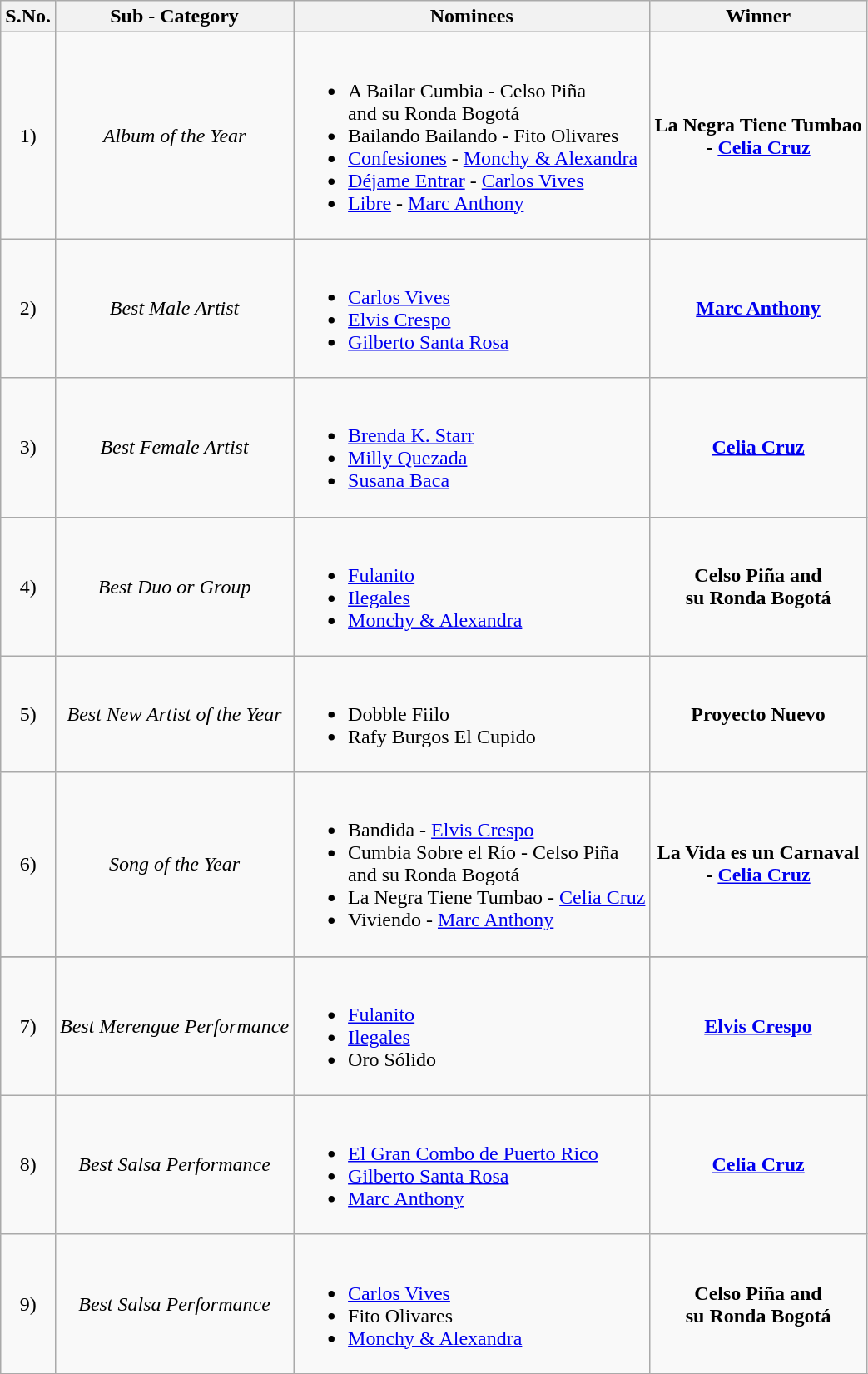<table class="wikitable">
<tr>
<th>S.No.</th>
<th>Sub - Category</th>
<th>Nominees</th>
<th>Winner</th>
</tr>
<tr>
<td align="center">1)</td>
<td rowspan="1" align="center"><em>Album of the Year</em></td>
<td><br><ul><li>A Bailar Cumbia - Celso Piña <br>and su Ronda Bogotá</li><li>Bailando Bailando - Fito Olivares</li><li><a href='#'>Confesiones</a> - <a href='#'>Monchy & Alexandra</a></li><li><a href='#'>Déjame Entrar</a> - <a href='#'>Carlos Vives</a></li><li><a href='#'>Libre</a> - <a href='#'>Marc Anthony</a></li></ul></td>
<td align="center"><strong>La Negra Tiene Tumbao <br>- <a href='#'>Celia Cruz</a><br></strong></td>
</tr>
<tr>
<td align="center">2)</td>
<td rowspan="1" align="center"><em>Best Male Artist</em></td>
<td><br><ul><li><a href='#'>Carlos Vives</a></li><li><a href='#'>Elvis Crespo</a></li><li><a href='#'>Gilberto Santa Rosa</a></li></ul></td>
<td align="center"><strong><a href='#'>Marc Anthony</a></strong></td>
</tr>
<tr>
<td align="center">3)</td>
<td rowspan="1" align="center"><em>Best Female Artist</em></td>
<td><br><ul><li><a href='#'>Brenda K. Starr</a></li><li><a href='#'>Milly Quezada</a></li><li><a href='#'>Susana Baca</a></li></ul></td>
<td align="center"><strong><a href='#'>Celia Cruz</a></strong></td>
</tr>
<tr>
<td align="center">4)</td>
<td rowspan="1" align="center"><em>Best Duo or Group</em></td>
<td><br><ul><li><a href='#'>Fulanito</a></li><li><a href='#'>Ilegales</a></li><li><a href='#'>Monchy & Alexandra</a></li></ul></td>
<td align="center"><strong>Celso Piña and<br> su Ronda Bogotá<br></strong></td>
</tr>
<tr>
<td align="center">5)</td>
<td rowspan="1" align="center"><em>Best New Artist of the Year</em></td>
<td><br><ul><li>Dobble Fiilo</li><li>Rafy Burgos El Cupido</li></ul></td>
<td align="center"><strong>Proyecto Nuevo</strong></td>
</tr>
<tr>
<td align="center">6)</td>
<td rowspan="1" align="center"><em>Song of the Year</em></td>
<td><br><ul><li>Bandida - <a href='#'>Elvis Crespo</a></li><li>Cumbia Sobre el Río - Celso Piña <br>and su Ronda Bogotá</li><li>La Negra Tiene Tumbao - <a href='#'>Celia Cruz</a></li><li>Viviendo - <a href='#'>Marc Anthony</a></li></ul></td>
<td align="center"><strong> La Vida es un Carnaval <br>- <a href='#'>Celia Cruz</a><br></strong></td>
</tr>
<tr>
</tr>
<tr>
<td align="center">7)</td>
<td rowspan="1" align="center"><em>Best Merengue Performance</em></td>
<td><br><ul><li><a href='#'>Fulanito</a></li><li><a href='#'>Ilegales</a></li><li>Oro Sólido</li></ul></td>
<td align="center"><strong><a href='#'>Elvis Crespo</a></strong></td>
</tr>
<tr>
<td align="center">8)</td>
<td rowspan="1" align="center"><em>Best Salsa Performance</em></td>
<td><br><ul><li><a href='#'>El Gran Combo de Puerto Rico</a></li><li><a href='#'>Gilberto Santa Rosa</a></li><li><a href='#'>Marc Anthony</a></li></ul></td>
<td align="center"><strong><a href='#'>Celia Cruz</a></strong></td>
</tr>
<tr>
<td align="center">9)</td>
<td rowspan="1" align="center"><em>Best Salsa Performance</em></td>
<td><br><ul><li><a href='#'>Carlos Vives</a></li><li>Fito Olivares</li><li><a href='#'>Monchy & Alexandra</a></li></ul></td>
<td align="center"><strong>Celso Piña and <br>su Ronda Bogotá<br></strong></td>
</tr>
<tr>
</tr>
</table>
